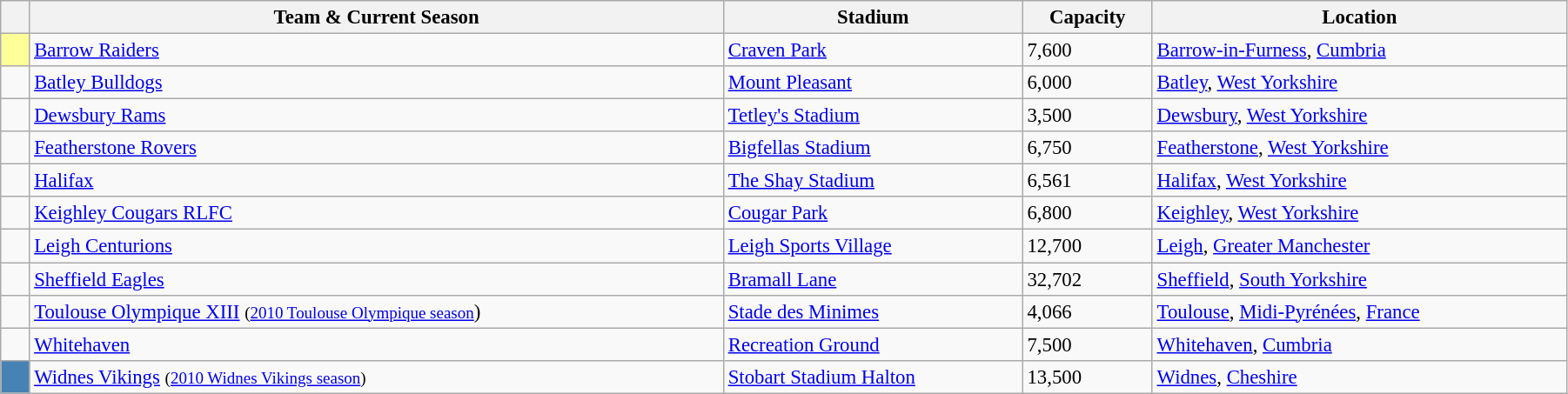<table width="95%" class="wikitable sortable" style="font-size: 95%">
<tr>
<th width="15"  class="unsortable"></th>
<th>Team & Current Season</th>
<th>Stadium</th>
<th>Capacity</th>
<th>Location</th>
</tr>
<tr>
<td bgcolor="#FFFF99"></td>
<td><a href='#'>Barrow Raiders</a></td>
<td><a href='#'>Craven Park</a></td>
<td>7,600</td>
<td><a href='#'>Barrow-in-Furness</a>, <a href='#'>Cumbria</a></td>
</tr>
<tr>
<td></td>
<td><a href='#'>Batley Bulldogs</a></td>
<td><a href='#'>Mount Pleasant</a></td>
<td>6,000</td>
<td><a href='#'>Batley</a>, <a href='#'>West Yorkshire</a></td>
</tr>
<tr>
<td></td>
<td><a href='#'>Dewsbury Rams</a></td>
<td><a href='#'>Tetley's Stadium</a></td>
<td>3,500</td>
<td><a href='#'>Dewsbury</a>, <a href='#'>West Yorkshire</a></td>
</tr>
<tr>
<td></td>
<td><a href='#'>Featherstone Rovers</a></td>
<td><a href='#'>Bigfellas Stadium</a></td>
<td>6,750</td>
<td><a href='#'>Featherstone</a>, <a href='#'>West Yorkshire</a></td>
</tr>
<tr>
<td></td>
<td><a href='#'>Halifax</a></td>
<td><a href='#'>The Shay Stadium</a></td>
<td>6,561</td>
<td><a href='#'>Halifax</a>, <a href='#'>West Yorkshire</a></td>
</tr>
<tr>
<td></td>
<td><a href='#'>Keighley Cougars RLFC</a></td>
<td><a href='#'>Cougar Park</a></td>
<td>6,800</td>
<td><a href='#'>Keighley</a>, <a href='#'>West Yorkshire</a></td>
</tr>
<tr>
<td></td>
<td><a href='#'>Leigh Centurions</a></td>
<td><a href='#'>Leigh Sports Village</a></td>
<td>12,700</td>
<td><a href='#'>Leigh</a>, <a href='#'>Greater Manchester</a></td>
</tr>
<tr>
<td></td>
<td><a href='#'>Sheffield Eagles</a></td>
<td><a href='#'>Bramall Lane</a></td>
<td>32,702</td>
<td><a href='#'>Sheffield</a>, <a href='#'>South Yorkshire</a></td>
</tr>
<tr>
<td></td>
<td><a href='#'>Toulouse Olympique XIII</a> <small>(<a href='#'>2010 Toulouse Olympique season</a></small>)</td>
<td><a href='#'>Stade des Minimes</a></td>
<td>4,066</td>
<td><a href='#'>Toulouse</a>, <a href='#'>Midi-Pyrénées</a>, <a href='#'>France</a></td>
</tr>
<tr>
<td></td>
<td><a href='#'>Whitehaven</a></td>
<td><a href='#'>Recreation Ground</a></td>
<td>7,500</td>
<td><a href='#'>Whitehaven</a>, <a href='#'>Cumbria</a></td>
</tr>
<tr>
<td bgcolor="#4682B4"></td>
<td><a href='#'>Widnes Vikings</a> <small>(<a href='#'>2010 Widnes Vikings season</a>)</small></td>
<td><a href='#'>Stobart Stadium Halton</a></td>
<td>13,500</td>
<td><a href='#'>Widnes</a>, <a href='#'>Cheshire</a></td>
</tr>
</table>
